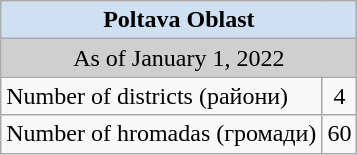<table class="wikitable">
<tr>
<td colspan="2" style="background:#CEE0F2; color:black; text-align:center;"><strong>Poltava Oblast</strong></td>
</tr>
<tr>
<td colspan="2" style="background:#CFCFCF; color:black; text-align:center;">As of January 1, 2022</td>
</tr>
<tr>
<td>Number of districts (райони)</td>
<td align="center">4</td>
</tr>
<tr>
<td>Number of hromadas (громади)</td>
<td align="center">60</td>
</tr>
</table>
